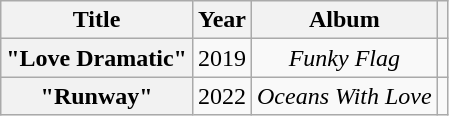<table class="wikitable plainrowheaders" style="text-align:center;">
<tr>
<th scope="col">Title</th>
<th scope="col">Year</th>
<th scope="col">Album</th>
<th scope="col"></th>
</tr>
<tr>
<th scope="row">"Love Dramatic"<br></th>
<td>2019</td>
<td><em>Funky Flag</em></td>
<td></td>
</tr>
<tr>
<th scope="row">"Runway"<br></th>
<td>2022</td>
<td><em>Oceans With Love</em></td>
<td></td>
</tr>
</table>
